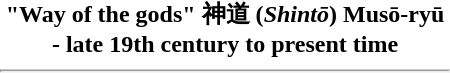<table border="0.1" cellspacing="10" cellpadding="10" style="margin:1em auto;">
<tr>
<th align="center" width=300><strong>"Way of the gods" 神道 (<em>Shintō</em>) Musō-ryū - late 19th century to present time</strong><br><hr><br></th>
</tr>
<tr -->
<td valign="top" align="left" width=300><br></td>
</tr>
</table>
